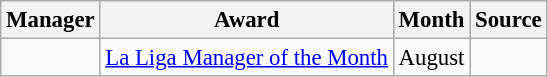<table class="wikitable sortable" style="text-align:left; font-size:95%;">
<tr>
<th>Manager</th>
<th>Award</th>
<th>Month</th>
<th>Source</th>
</tr>
<tr>
<td rowspan=6></td>
<td rowspan=3 style="text-align:center;"><a href='#'>La Liga Manager of the Month</a></td>
<td align=center>August</td>
<td align=center></td>
</tr>
</table>
